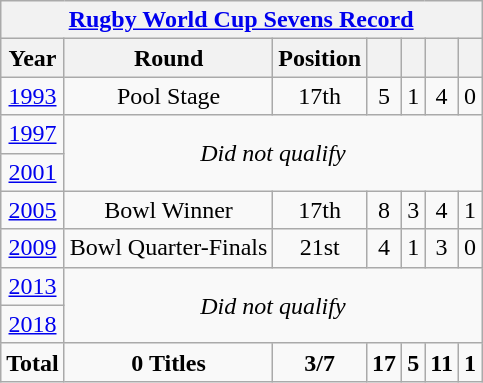<table class="wikitable" style="text-align: center;">
<tr>
<th colspan=10><a href='#'>Rugby World Cup Sevens Record</a></th>
</tr>
<tr>
<th>Year</th>
<th>Round</th>
<th>Position</th>
<th></th>
<th></th>
<th></th>
<th></th>
</tr>
<tr>
<td> <a href='#'>1993</a></td>
<td>Pool Stage</td>
<td>17th</td>
<td>5</td>
<td>1</td>
<td>4</td>
<td>0</td>
</tr>
<tr>
<td><a href='#'>1997</a></td>
<td colspan="6" rowspan=2><em>Did not qualify</em></td>
</tr>
<tr>
<td> <a href='#'>2001</a></td>
</tr>
<tr>
<td> <a href='#'>2005</a></td>
<td>Bowl Winner</td>
<td>17th</td>
<td>8</td>
<td>3</td>
<td>4</td>
<td>1</td>
</tr>
<tr>
<td> <a href='#'>2009</a></td>
<td>Bowl Quarter-Finals</td>
<td>21st</td>
<td>4</td>
<td>1</td>
<td>3</td>
<td>0</td>
</tr>
<tr>
<td> <a href='#'>2013</a></td>
<td colspan="6" rowspan=2><em>Did not qualify</em></td>
</tr>
<tr>
<td> <a href='#'>2018</a></td>
</tr>
<tr>
<td colspan=1><strong>Total</strong></td>
<td><strong>0 Titles</strong></td>
<td><strong>3/7</strong></td>
<td><strong>17</strong></td>
<td><strong>5</strong></td>
<td><strong>11</strong></td>
<td><strong>1</strong></td>
</tr>
</table>
